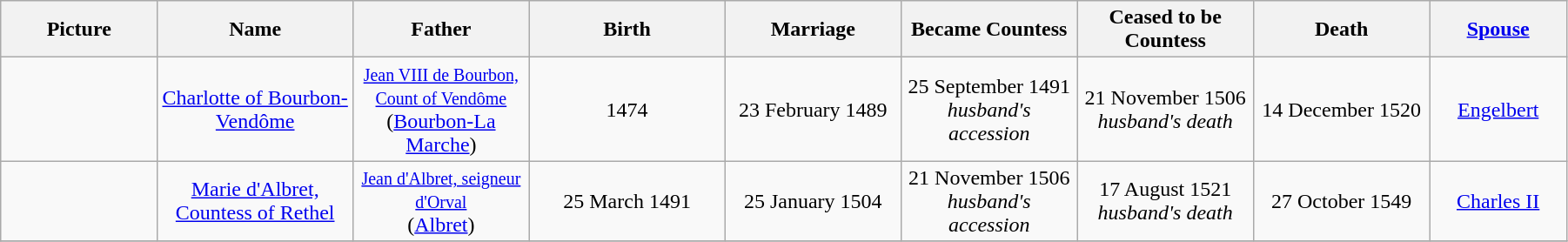<table width=95% class="wikitable">
<tr>
<th width = "8%">Picture</th>
<th width = "10%">Name</th>
<th width = "9%">Father</th>
<th width = "10%">Birth</th>
<th width = "9%">Marriage</th>
<th width = "9%">Became Countess</th>
<th width = "9%">Ceased to be Countess</th>
<th width = "9%">Death</th>
<th width = "7%"><a href='#'>Spouse</a></th>
</tr>
<tr>
<td align="center"></td>
<td align="center"><a href='#'>Charlotte of Bourbon-Vendôme</a></td>
<td align="center"><small><a href='#'>Jean VIII de Bourbon, Count of Vendôme</a></small><br>(<a href='#'>Bourbon-La Marche</a>)</td>
<td align="center">1474</td>
<td align="center">23 February 1489</td>
<td align="center">25 September 1491<br><em>husband's accession</em></td>
<td align="center">21 November 1506<br><em>husband's death</em></td>
<td align="center">14 December 1520</td>
<td align="center"><a href='#'>Engelbert</a></td>
</tr>
<tr>
<td align="center"></td>
<td align="center"><a href='#'>Marie d'Albret, Countess of Rethel</a></td>
<td align="center"><small><a href='#'>Jean d'Albret, seigneur d'Orval</a></small><br>(<a href='#'>Albret</a>)</td>
<td align="center">25 March 1491</td>
<td align="center">25 January 1504</td>
<td align="center">21 November 1506<br><em>husband's accession</em></td>
<td align="center">17 August 1521<br><em>husband's death</em></td>
<td align="center">27 October 1549</td>
<td align="center"><a href='#'>Charles II</a></td>
</tr>
<tr>
</tr>
</table>
